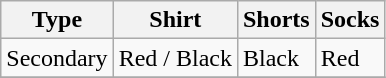<table class="wikitable">
<tr>
<th>Type</th>
<th>Shirt</th>
<th>Shorts</th>
<th>Socks</th>
</tr>
<tr>
<td>Secondary</td>
<td>Red / Black</td>
<td>Black</td>
<td>Red</td>
</tr>
<tr>
</tr>
</table>
